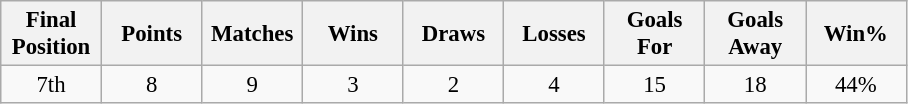<table class="wikitable" style="font-size: 95%; text-align: center;">
<tr>
<th width=60>Final Position</th>
<th width=60>Points</th>
<th width=60>Matches</th>
<th width=60>Wins</th>
<th width=60>Draws</th>
<th width=60>Losses</th>
<th width=60>Goals For</th>
<th width=60>Goals Away</th>
<th width=60>Win%</th>
</tr>
<tr>
<td>7th</td>
<td>8</td>
<td>9</td>
<td>3</td>
<td>2</td>
<td>4</td>
<td>15</td>
<td>18</td>
<td>44%</td>
</tr>
</table>
